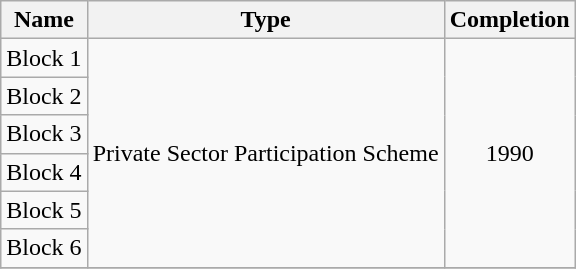<table class="wikitable" style="text-align: center">
<tr>
<th>Name</th>
<th>Type</th>
<th>Completion</th>
</tr>
<tr>
<td>Block 1</td>
<td rowspan="6">Private Sector Participation Scheme</td>
<td rowspan="6">1990</td>
</tr>
<tr>
<td>Block 2</td>
</tr>
<tr>
<td>Block 3</td>
</tr>
<tr>
<td>Block 4</td>
</tr>
<tr>
<td>Block 5</td>
</tr>
<tr>
<td>Block 6</td>
</tr>
<tr>
</tr>
</table>
